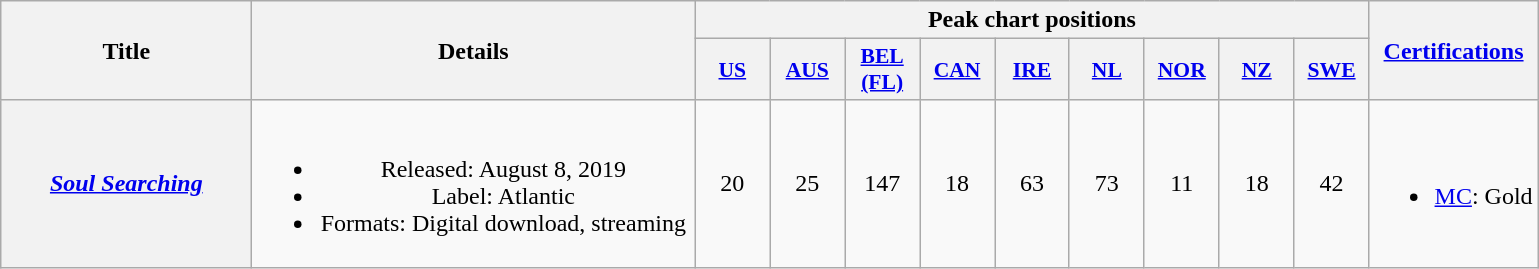<table class="wikitable plainrowheaders" style="text-align:center;">
<tr>
<th scope="col" rowspan="2" style="width:10em;">Title</th>
<th scope="col" rowspan="2" style="width:18em;">Details</th>
<th scope="col" colspan="9">Peak chart positions</th>
<th scope="col" rowspan="2"><a href='#'>Certifications</a></th>
</tr>
<tr>
<th scope="col" style="width:3em;font-size:90%;"><a href='#'>US</a><br></th>
<th scope="col" style="width:3em;font-size:90%;"><a href='#'>AUS</a><br></th>
<th scope="col" style="width:3em;font-size:90%;"><a href='#'>BEL (FL)</a><br></th>
<th scope="col" style="width:3em;font-size:90%;"><a href='#'>CAN</a><br></th>
<th scope="col" style="width:3em;font-size:90%;"><a href='#'>IRE</a><br></th>
<th scope="col" style="width:3em;font-size:90%;"><a href='#'>NL</a><br></th>
<th scope="col" style="width:3em;font-size:90%;"><a href='#'>NOR</a><br></th>
<th scope="col" style="width:3em;font-size:90%;"><a href='#'>NZ</a><br></th>
<th scope="col" style="width:3em;font-size:90%;"><a href='#'>SWE</a><br></th>
</tr>
<tr>
<th scope="row"><em><a href='#'>Soul Searching</a></em></th>
<td><br><ul><li>Released: August 8, 2019</li><li>Label: Atlantic</li><li>Formats: Digital download, streaming</li></ul></td>
<td>20</td>
<td>25</td>
<td>147</td>
<td>18</td>
<td>63<br></td>
<td>73</td>
<td>11</td>
<td>18<br></td>
<td>42<br></td>
<td><br><ul><li><a href='#'>MC</a>: Gold</li></ul></td>
</tr>
</table>
